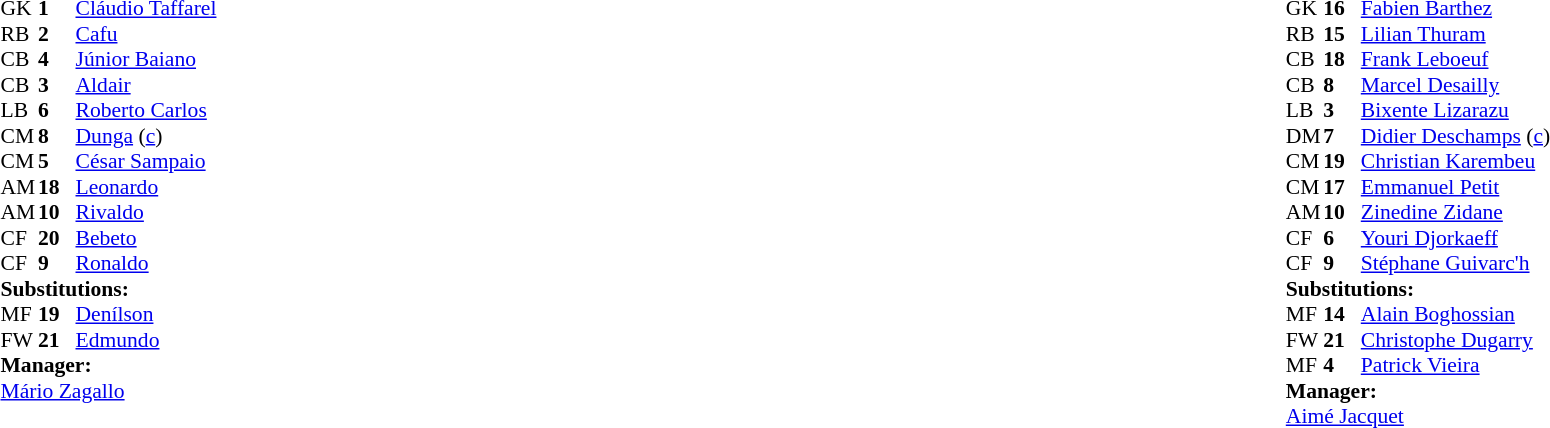<table width="100%">
<tr>
<td valign="top" width="40%"><br><table style="font-size: 90%" cellspacing="0" cellpadding="0">
<tr>
<th width="25"></th>
<th width="25"></th>
</tr>
<tr>
<td>GK</td>
<td><strong>1</strong></td>
<td><a href='#'>Cláudio Taffarel</a></td>
</tr>
<tr>
<td>RB</td>
<td><strong>2</strong></td>
<td><a href='#'>Cafu</a></td>
</tr>
<tr>
<td>CB</td>
<td><strong>4</strong></td>
<td><a href='#'>Júnior Baiano</a></td>
<td></td>
</tr>
<tr>
<td>CB</td>
<td><strong>3</strong></td>
<td><a href='#'>Aldair</a></td>
</tr>
<tr>
<td>LB</td>
<td><strong>6</strong></td>
<td><a href='#'>Roberto Carlos</a></td>
</tr>
<tr>
<td>CM</td>
<td><strong>8</strong></td>
<td><a href='#'>Dunga</a> (<a href='#'>c</a>)</td>
</tr>
<tr>
<td>CM</td>
<td><strong>5</strong></td>
<td><a href='#'>César Sampaio</a></td>
<td></td>
<td></td>
</tr>
<tr>
<td>AM</td>
<td><strong>18</strong></td>
<td><a href='#'>Leonardo</a></td>
<td></td>
<td></td>
</tr>
<tr>
<td>AM</td>
<td><strong>10</strong></td>
<td><a href='#'>Rivaldo</a></td>
</tr>
<tr>
<td>CF</td>
<td><strong>20</strong></td>
<td><a href='#'>Bebeto</a></td>
</tr>
<tr>
<td>CF</td>
<td><strong>9</strong></td>
<td><a href='#'>Ronaldo</a></td>
</tr>
<tr>
<td colspan="4"><strong>Substitutions:</strong></td>
</tr>
<tr>
<td>MF</td>
<td><strong>19</strong></td>
<td><a href='#'>Denílson</a></td>
<td></td>
<td></td>
</tr>
<tr>
<td>FW</td>
<td><strong>21</strong></td>
<td><a href='#'>Edmundo</a></td>
<td></td>
<td></td>
</tr>
<tr>
<td colspan="4"><strong>Manager:</strong></td>
</tr>
<tr>
<td colspan="4"><a href='#'>Mário Zagallo</a></td>
</tr>
</table>
</td>
<td valign="top"></td>
<td valign="top" width="50%"><br><table style="font-size: 90%" cellspacing="0" cellpadding="0" align=center>
<tr>
<th width="25"></th>
<th width="25"></th>
</tr>
<tr>
<td>GK</td>
<td><strong>16</strong></td>
<td><a href='#'>Fabien Barthez</a></td>
</tr>
<tr>
<td>RB</td>
<td><strong>15</strong></td>
<td><a href='#'>Lilian Thuram</a></td>
</tr>
<tr>
<td>CB</td>
<td><strong>18</strong></td>
<td><a href='#'>Frank Leboeuf</a></td>
</tr>
<tr>
<td>CB</td>
<td><strong>8</strong></td>
<td><a href='#'>Marcel Desailly</a></td>
<td></td>
</tr>
<tr>
<td>LB</td>
<td><strong>3</strong></td>
<td><a href='#'>Bixente Lizarazu</a></td>
</tr>
<tr>
<td>DM</td>
<td><strong>7</strong></td>
<td><a href='#'>Didier Deschamps</a> (<a href='#'>c</a>)</td>
<td></td>
</tr>
<tr>
<td>CM</td>
<td><strong>19</strong></td>
<td><a href='#'>Christian Karembeu</a></td>
<td></td>
<td></td>
</tr>
<tr>
<td>CM</td>
<td><strong>17</strong></td>
<td><a href='#'>Emmanuel Petit</a></td>
</tr>
<tr>
<td>AM</td>
<td><strong>10</strong></td>
<td><a href='#'>Zinedine Zidane</a></td>
</tr>
<tr>
<td>CF</td>
<td><strong>6</strong></td>
<td><a href='#'>Youri Djorkaeff</a></td>
<td></td>
<td></td>
</tr>
<tr>
<td>CF</td>
<td><strong>9</strong></td>
<td><a href='#'>Stéphane Guivarc'h</a></td>
<td></td>
<td></td>
</tr>
<tr>
<td colspan="4"><strong>Substitutions:</strong></td>
</tr>
<tr>
<td>MF</td>
<td><strong>14</strong></td>
<td><a href='#'>Alain Boghossian</a></td>
<td></td>
<td></td>
</tr>
<tr>
<td>FW</td>
<td><strong>21</strong></td>
<td><a href='#'>Christophe Dugarry</a></td>
<td></td>
<td></td>
</tr>
<tr>
<td>MF</td>
<td><strong>4</strong></td>
<td><a href='#'>Patrick Vieira</a></td>
<td></td>
<td></td>
</tr>
<tr>
<td colspan="4"><strong>Manager:</strong></td>
</tr>
<tr>
<td colspan="4"><a href='#'>Aimé Jacquet</a></td>
</tr>
</table>
</td>
</tr>
</table>
